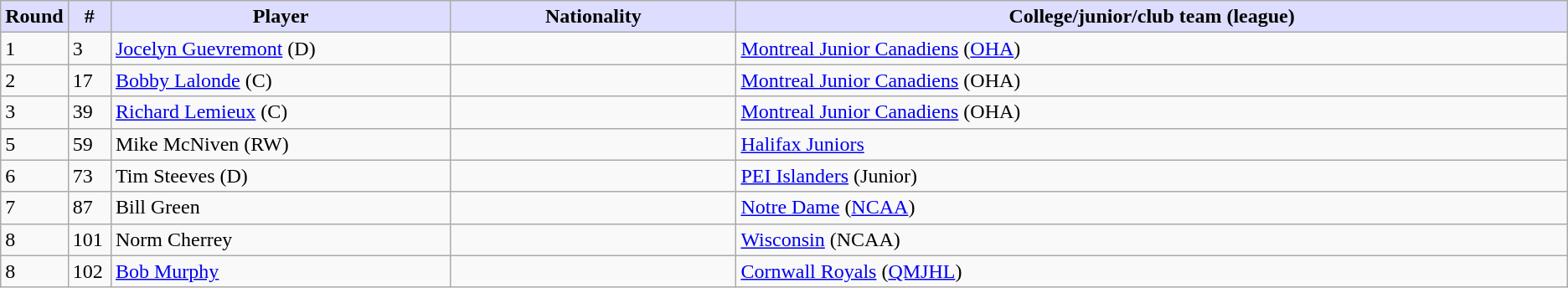<table class="wikitable">
<tr>
<th style="background:#ddf; width:2.75%;">Round</th>
<th style="background:#ddf; width:2.75%;">#</th>
<th style="background:#ddf; width:22.0%;">Player</th>
<th style="background:#ddf; width:18.5%;">Nationality</th>
<th style="background:#ddf; width:100.0%;">College/junior/club team (league)</th>
</tr>
<tr>
<td>1</td>
<td>3</td>
<td><a href='#'>Jocelyn Guevremont</a> (D)</td>
<td></td>
<td><a href='#'>Montreal Junior Canadiens</a> (<a href='#'>OHA</a>)</td>
</tr>
<tr>
<td>2</td>
<td>17</td>
<td><a href='#'>Bobby Lalonde</a> (C)</td>
<td></td>
<td><a href='#'>Montreal Junior Canadiens</a> (OHA)</td>
</tr>
<tr>
<td>3</td>
<td>39</td>
<td><a href='#'>Richard Lemieux</a> (C)</td>
<td></td>
<td><a href='#'>Montreal Junior Canadiens</a> (OHA)</td>
</tr>
<tr>
<td>5</td>
<td>59</td>
<td>Mike McNiven (RW)</td>
<td></td>
<td><a href='#'>Halifax Juniors</a></td>
</tr>
<tr>
<td>6</td>
<td>73</td>
<td>Tim Steeves (D)</td>
<td></td>
<td><a href='#'>PEI Islanders</a> (Junior)</td>
</tr>
<tr>
<td>7</td>
<td>87</td>
<td>Bill Green</td>
<td></td>
<td><a href='#'>Notre Dame</a> (<a href='#'>NCAA</a>)</td>
</tr>
<tr>
<td>8</td>
<td>101</td>
<td>Norm Cherrey</td>
<td></td>
<td><a href='#'>Wisconsin</a> (NCAA)</td>
</tr>
<tr>
<td>8</td>
<td>102</td>
<td><a href='#'>Bob Murphy</a></td>
<td></td>
<td><a href='#'>Cornwall Royals</a> (<a href='#'>QMJHL</a>)</td>
</tr>
</table>
